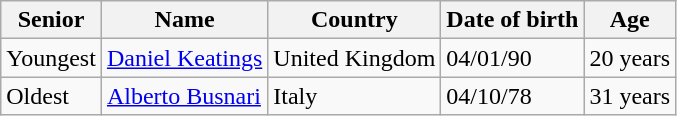<table class="wikitable">
<tr>
<th>Senior</th>
<th>Name</th>
<th>Country</th>
<th>Date of birth</th>
<th>Age</th>
</tr>
<tr>
<td>Youngest</td>
<td><a href='#'>Daniel Keatings</a></td>
<td>United Kingdom </td>
<td>04/01/90</td>
<td>20 years</td>
</tr>
<tr>
<td>Oldest</td>
<td><a href='#'>Alberto Busnari</a></td>
<td>Italy </td>
<td>04/10/78</td>
<td>31 years</td>
</tr>
</table>
